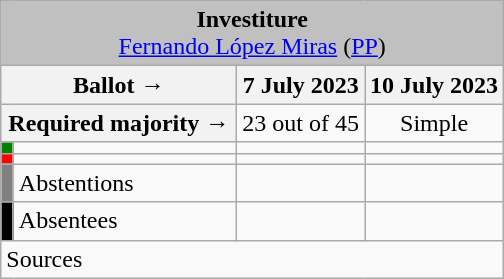<table class="wikitable" style="text-align:center;">
<tr>
<td colspan="4" align="center" bgcolor="#C0C0C0"><strong>Investiture</strong><br><a href='#'>Fernando López Miras</a> (<a href='#'>PP</a>)</td>
</tr>
<tr>
<th colspan="2" width="150px">Ballot →</th>
<th>7 July 2023</th>
<th>10 July 2023</th>
</tr>
<tr>
<th colspan="2">Required majority →</th>
<td>23 out of 45 </td>
<td>Simple </td>
</tr>
<tr>
<th width="1px" style="background:green;"></th>
<td align="left"></td>
<td></td>
<td></td>
</tr>
<tr>
<th style="color:inherit;background:red;"></th>
<td align="left"></td>
<td></td>
<td></td>
</tr>
<tr>
<th style="color:inherit;background:gray;"></th>
<td align="left"><span>Abstentions</span></td>
<td></td>
<td></td>
</tr>
<tr>
<th style="color:inherit;background:black;"></th>
<td align="left"><span>Absentees</span></td>
<td></td>
<td></td>
</tr>
<tr>
<td align="left" colspan="6">Sources</td>
</tr>
</table>
